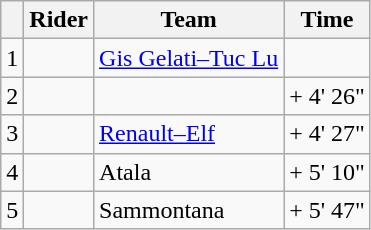<table class="wikitable">
<tr>
<th></th>
<th>Rider</th>
<th>Team</th>
<th>Time</th>
</tr>
<tr>
<td>1</td>
<td> </td>
<td><a href='#'>Gis Gelati–Tuc Lu</a></td>
<td align=right></td>
</tr>
<tr>
<td>2</td>
<td> </td>
<td></td>
<td align=right>+ 4' 26"</td>
</tr>
<tr>
<td>3</td>
<td> </td>
<td><a href='#'>Renault–Elf</a></td>
<td align=right>+ 4' 27"</td>
</tr>
<tr>
<td>4</td>
<td></td>
<td>Atala</td>
<td align=right>+ 5' 10"</td>
</tr>
<tr>
<td>5</td>
<td></td>
<td>Sammontana</td>
<td align=right>+ 5' 47"</td>
</tr>
</table>
